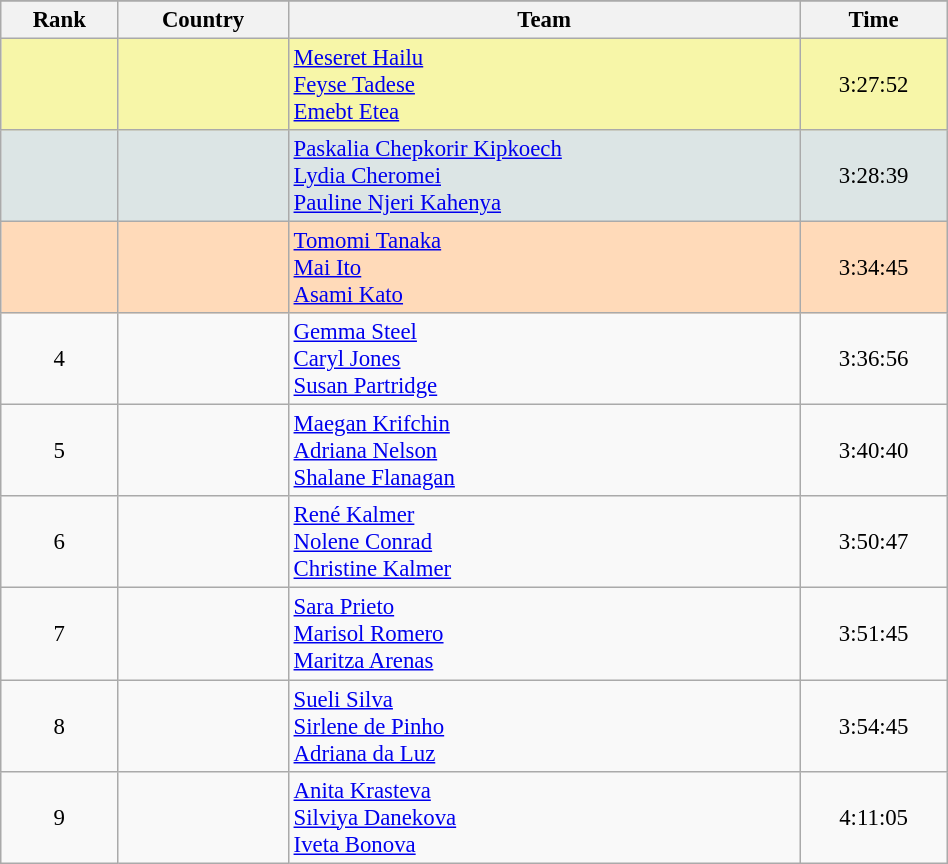<table class="wikitable sortable" style=" text-align:center; font-size:95%;" width="50%">
<tr>
</tr>
<tr>
<th>Rank</th>
<th>Country</th>
<th>Team</th>
<th>Time</th>
</tr>
<tr bgcolor="#F7F6A8">
<td></td>
<td align=left></td>
<td align=left><a href='#'>Meseret Hailu</a><br><a href='#'>Feyse Tadese</a><br><a href='#'>Emebt Etea</a></td>
<td>3:27:52</td>
</tr>
<tr bgcolor="#DCE5E5">
<td></td>
<td align=left></td>
<td align=left><a href='#'>Paskalia Chepkorir Kipkoech</a><br><a href='#'>Lydia Cheromei</a><br><a href='#'>Pauline Njeri Kahenya</a></td>
<td>3:28:39</td>
</tr>
<tr bgcolor="#FFDAB9">
<td></td>
<td align=left></td>
<td align=left><a href='#'>Tomomi Tanaka</a><br><a href='#'>Mai Ito</a><br><a href='#'>Asami Kato</a></td>
<td>3:34:45</td>
</tr>
<tr>
<td align=center>4</td>
<td align=left></td>
<td align=left><a href='#'>Gemma Steel</a><br><a href='#'>Caryl Jones</a><br><a href='#'>Susan Partridge</a></td>
<td>3:36:56</td>
</tr>
<tr>
<td align=center>5</td>
<td align=left></td>
<td align=left><a href='#'>Maegan Krifchin</a><br><a href='#'>Adriana Nelson</a><br><a href='#'>Shalane Flanagan</a></td>
<td>3:40:40</td>
</tr>
<tr>
<td align=center>6</td>
<td align=left></td>
<td align=left><a href='#'>René Kalmer</a><br><a href='#'>Nolene Conrad</a><br><a href='#'>Christine Kalmer</a></td>
<td>3:50:47</td>
</tr>
<tr>
<td align=center>7</td>
<td align=left></td>
<td align=left><a href='#'>Sara Prieto</a><br><a href='#'>Marisol Romero</a><br><a href='#'>Maritza Arenas</a></td>
<td>3:51:45</td>
</tr>
<tr>
<td align=center>8</td>
<td align=left></td>
<td align=left><a href='#'>Sueli Silva</a><br><a href='#'>Sirlene de Pinho</a><br><a href='#'>Adriana da Luz</a></td>
<td>3:54:45</td>
</tr>
<tr>
<td align=center>9</td>
<td align=left></td>
<td align=left><a href='#'>Anita Krasteva</a><br><a href='#'>Silviya Danekova</a><br><a href='#'>Iveta Bonova</a></td>
<td>4:11:05</td>
</tr>
</table>
